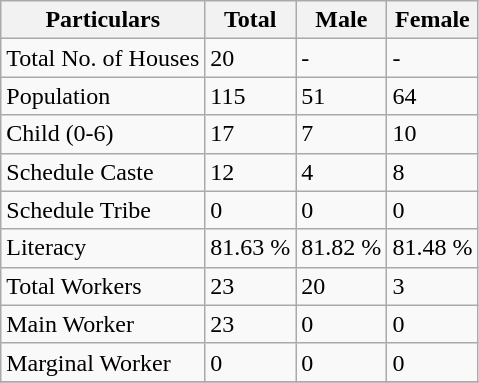<table class="wikitable sortable">
<tr>
<th>Particulars</th>
<th>Total</th>
<th>Male</th>
<th>Female</th>
</tr>
<tr>
<td>Total No. of Houses</td>
<td>20</td>
<td>-</td>
<td>-</td>
</tr>
<tr>
<td>Population</td>
<td>115</td>
<td>51</td>
<td>64</td>
</tr>
<tr>
<td>Child (0-6)</td>
<td>17</td>
<td>7</td>
<td>10</td>
</tr>
<tr>
<td>Schedule Caste</td>
<td>12</td>
<td>4</td>
<td>8</td>
</tr>
<tr>
<td>Schedule Tribe</td>
<td>0</td>
<td>0</td>
<td>0</td>
</tr>
<tr>
<td>Literacy</td>
<td>81.63 %</td>
<td>81.82 %</td>
<td>81.48 %</td>
</tr>
<tr>
<td>Total Workers</td>
<td>23</td>
<td>20</td>
<td>3</td>
</tr>
<tr>
<td>Main Worker</td>
<td>23</td>
<td>0</td>
<td>0</td>
</tr>
<tr>
<td>Marginal Worker</td>
<td>0</td>
<td>0</td>
<td>0</td>
</tr>
<tr>
</tr>
</table>
